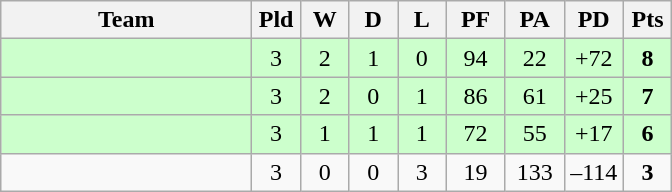<table class="wikitable" style="text-align:center;">
<tr>
<th width="160">Team</th>
<th width="25" abbr="Played">Pld</th>
<th width="25" abbr="Won">W</th>
<th width="25" abbr="Drawn">D</th>
<th width="25" abbr="Lost">L</th>
<th width="32" abbr="Points for">PF</th>
<th width="32" abbr="Points against">PA</th>
<th width="32" abbr="Points difference">PD</th>
<th width="25" abbr="Points">Pts</th>
</tr>
<tr bgcolor="ccffcc">
<td align="left"></td>
<td>3</td>
<td>2</td>
<td>1</td>
<td>0</td>
<td>94</td>
<td>22</td>
<td>+72</td>
<td><strong>8</strong></td>
</tr>
<tr bgcolor="ccffcc">
<td align="left"></td>
<td>3</td>
<td>2</td>
<td>0</td>
<td>1</td>
<td>86</td>
<td>61</td>
<td>+25</td>
<td><strong>7</strong></td>
</tr>
<tr bgcolor="ccffcc">
<td align="left"></td>
<td>3</td>
<td>1</td>
<td>1</td>
<td>1</td>
<td>72</td>
<td>55</td>
<td>+17</td>
<td><strong>6</strong></td>
</tr>
<tr>
<td align="left"></td>
<td>3</td>
<td>0</td>
<td>0</td>
<td>3</td>
<td>19</td>
<td>133</td>
<td>–114</td>
<td><strong>3</strong></td>
</tr>
</table>
